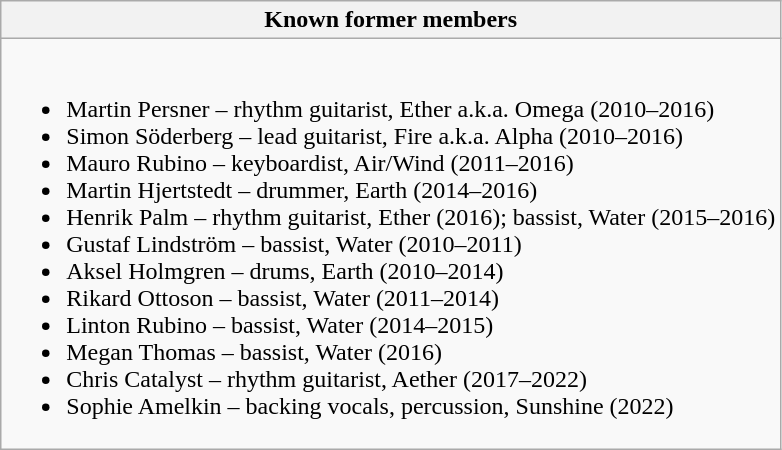<table role="presentation" class="wikitable mw-collapsible">
<tr>
<th>Known former members</th>
</tr>
<tr>
<td><br><ul><li>Martin Persner – rhythm guitarist, Ether a.k.a. Omega (2010–2016)</li><li>Simon Söderberg – lead guitarist, Fire a.k.a. Alpha (2010–2016)</li><li>Mauro Rubino – keyboardist, Air/Wind (2011–2016)</li><li>Martin Hjertstedt – drummer, Earth (2014–2016)</li><li>Henrik Palm – rhythm guitarist, Ether (2016); bassist, Water (2015–2016)</li><li>Gustaf Lindström – bassist, Water (2010–2011)</li><li>Aksel Holmgren – drums, Earth (2010–2014)</li><li>Rikard Ottoson – bassist, Water (2011–2014)</li><li>Linton Rubino – bassist, Water (2014–2015)</li><li>Megan Thomas – bassist, Water (2016)</li><li>Chris Catalyst – rhythm guitarist, Aether (2017–2022)</li><li>Sophie Amelkin – backing vocals, percussion, Sunshine (2022)</li></ul></td>
</tr>
</table>
